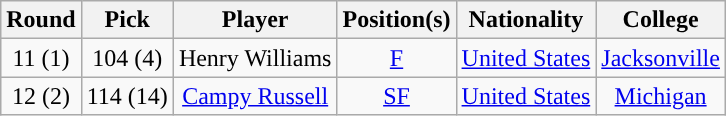<table class="wikitable sortable sortable">
<tr>
<th>Round</th>
<th>Pick</th>
<th>Player</th>
<th>Position(s)</th>
<th>Nationality</th>
<th>College</th>
</tr>
<tr style="text-align: center">
<td>11 (1)</td>
<td>104 (4)</td>
<td>Henry Williams</td>
<td><a href='#'>F</a></td>
<td> <a href='#'>United States</a></td>
<td><a href='#'>Jacksonville</a></td>
</tr>
<tr style="text-align: center">
<td>12 (2)</td>
<td>114 (14)</td>
<td><a href='#'>Campy Russell</a></td>
<td><a href='#'>SF</a></td>
<td> <a href='#'>United States</a></td>
<td><a href='#'>Michigan</a></td>
</tr>
</table>
